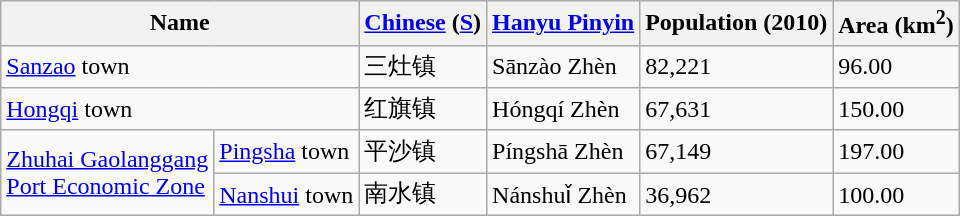<table class="wikitable">
<tr>
<th colspan="2">Name</th>
<th><a href='#'>Chinese</a> (<a href='#'>S</a>)</th>
<th><a href='#'>Hanyu Pinyin</a></th>
<th>Population (2010)</th>
<th>Area (km<sup>2</sup>)</th>
</tr>
<tr>
<td colspan="2"><a href='#'>Sanzao</a> town</td>
<td>三灶镇</td>
<td>Sānzào Zhèn</td>
<td>82,221</td>
<td>96.00</td>
</tr>
<tr>
<td colspan="2"><a href='#'>Hongqi</a> town</td>
<td>红旗镇</td>
<td>Hóngqí Zhèn</td>
<td>67,631</td>
<td>150.00</td>
</tr>
<tr>
<td rowspan="2"><a href='#'>Zhuhai Gaolanggang<br>Port Economic Zone</a></td>
<td><a href='#'>Pingsha</a> town</td>
<td>平沙镇</td>
<td>Píngshā Zhèn</td>
<td>67,149</td>
<td>197.00</td>
</tr>
<tr>
<td><a href='#'>Nanshui</a> town</td>
<td>南水镇</td>
<td>Nánshuǐ Zhèn</td>
<td>36,962</td>
<td>100.00</td>
</tr>
</table>
